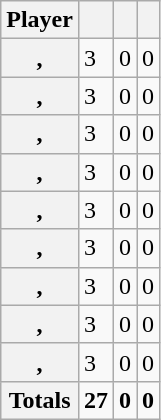<table class="wikitable sortable plainrowheaders">
<tr>
<th scope="col">Player</th>
<th scope="col"></th>
<th scope="col"></th>
<th scope="col"></th>
</tr>
<tr>
<th scope="row">, </th>
<td>3</td>
<td>0</td>
<td>0</td>
</tr>
<tr>
<th scope="row">, </th>
<td>3</td>
<td>0</td>
<td>0</td>
</tr>
<tr>
<th scope="row">, </th>
<td>3</td>
<td>0</td>
<td>0</td>
</tr>
<tr>
<th scope="row">, </th>
<td>3</td>
<td>0</td>
<td>0</td>
</tr>
<tr>
<th scope="row">, </th>
<td>3</td>
<td>0</td>
<td>0</td>
</tr>
<tr>
<th scope="row">, </th>
<td>3</td>
<td>0</td>
<td>0</td>
</tr>
<tr>
<th scope="row">, </th>
<td>3</td>
<td>0</td>
<td>0</td>
</tr>
<tr>
<th scope="row">, </th>
<td>3</td>
<td>0</td>
<td>0</td>
</tr>
<tr>
<th scope="row">, </th>
<td>3</td>
<td>0</td>
<td>0</td>
</tr>
<tr class="sortbottom">
<th scope="row">Totals</th>
<td><strong>27</strong></td>
<td><strong>0</strong></td>
<td><strong>0</strong></td>
</tr>
</table>
